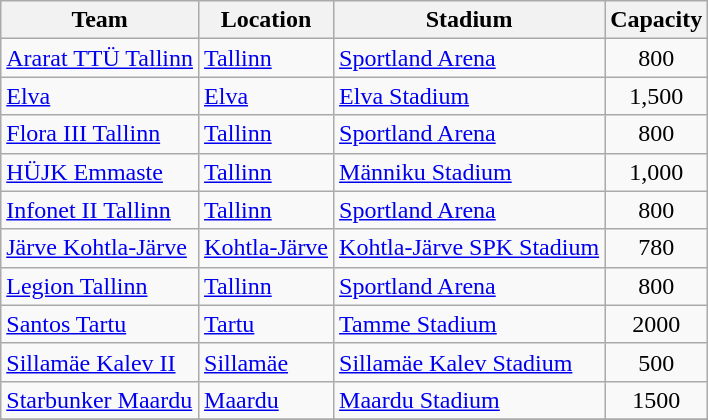<table class="wikitable sortable">
<tr>
<th>Team</th>
<th>Location</th>
<th>Stadium</th>
<th>Capacity</th>
</tr>
<tr>
<td><a href='#'>Ararat TTÜ Tallinn</a></td>
<td><a href='#'>Tallinn</a></td>
<td><a href='#'>Sportland Arena</a></td>
<td align="center">800</td>
</tr>
<tr>
<td><a href='#'>Elva</a></td>
<td><a href='#'>Elva</a></td>
<td><a href='#'>Elva Stadium</a></td>
<td align="center">1,500</td>
</tr>
<tr>
<td><a href='#'>Flora III Tallinn</a></td>
<td><a href='#'>Tallinn</a></td>
<td><a href='#'>Sportland Arena</a></td>
<td align="center">800</td>
</tr>
<tr>
<td><a href='#'>HÜJK Emmaste</a></td>
<td><a href='#'>Tallinn</a></td>
<td><a href='#'>Männiku Stadium</a></td>
<td align="center">1,000</td>
</tr>
<tr>
<td><a href='#'>Infonet II Tallinn</a></td>
<td><a href='#'>Tallinn</a></td>
<td><a href='#'>Sportland Arena</a></td>
<td align="center">800</td>
</tr>
<tr>
<td><a href='#'>Järve Kohtla-Järve</a></td>
<td><a href='#'>Kohtla-Järve</a></td>
<td><a href='#'>Kohtla-Järve SPK Stadium</a></td>
<td align="center">780</td>
</tr>
<tr>
<td><a href='#'>Legion Tallinn</a></td>
<td><a href='#'>Tallinn</a></td>
<td><a href='#'>Sportland Arena</a></td>
<td align="center">800</td>
</tr>
<tr>
<td><a href='#'>Santos Tartu</a></td>
<td><a href='#'>Tartu</a></td>
<td><a href='#'>Tamme Stadium</a></td>
<td align="center">2000</td>
</tr>
<tr>
<td><a href='#'>Sillamäe Kalev II</a></td>
<td><a href='#'>Sillamäe</a></td>
<td><a href='#'>Sillamäe Kalev Stadium</a></td>
<td align="center">500</td>
</tr>
<tr>
<td><a href='#'>Starbunker Maardu</a></td>
<td><a href='#'>Maardu</a></td>
<td><a href='#'>Maardu Stadium</a></td>
<td align="center">1500</td>
</tr>
<tr>
</tr>
</table>
